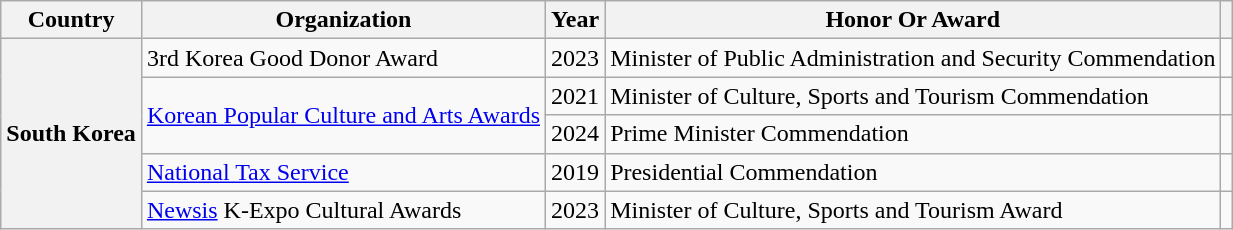<table class="wikitable plainrowheaders sortable">
<tr>
<th scope="col">Country</th>
<th scope="col">Organization</th>
<th scope="col">Year</th>
<th scope="col">Honor Or Award</th>
<th scope="col" class="unsortable"></th>
</tr>
<tr>
<th scope="row" rowspan="5">South Korea</th>
<td>3rd Korea Good Donor Award</td>
<td style="text-align:center">2023</td>
<td>Minister of Public Administration and Security Commendation</td>
<td style="text-align:center"></td>
</tr>
<tr>
<td rowspan="2"><a href='#'>Korean Popular Culture and Arts Awards</a></td>
<td style="text-align:center">2021</td>
<td>Minister of Culture, Sports and Tourism Commendation</td>
<td style="text-align:center"></td>
</tr>
<tr>
<td style="text-align:center">2024</td>
<td>Prime Minister Commendation</td>
<td style="text-align:center"></td>
</tr>
<tr>
<td><a href='#'>National Tax Service</a></td>
<td style="text-align:center">2019</td>
<td>Presidential Commendation</td>
<td style="text-align:center"></td>
</tr>
<tr>
<td><a href='#'>Newsis</a> K-Expo Cultural Awards</td>
<td style="text-align:center">2023</td>
<td>Minister of Culture, Sports and Tourism Award</td>
<td style="text-align:center"></td>
</tr>
</table>
